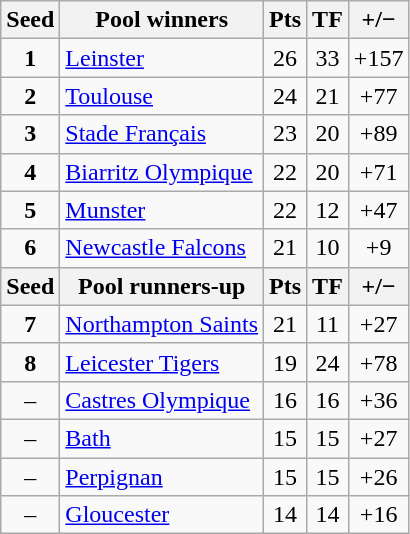<table class="wikitable" style="text-align: center;">
<tr>
<th>Seed</th>
<th>Pool winners</th>
<th>Pts</th>
<th>TF</th>
<th>+/−</th>
</tr>
<tr>
<td><strong>1</strong></td>
<td align=left> <a href='#'>Leinster</a></td>
<td>26</td>
<td>33</td>
<td>+157</td>
</tr>
<tr>
<td><strong>2</strong></td>
<td align=left> <a href='#'>Toulouse</a></td>
<td>24</td>
<td>21</td>
<td>+77</td>
</tr>
<tr>
<td><strong>3</strong></td>
<td align=left> <a href='#'>Stade Français</a></td>
<td>23</td>
<td>20</td>
<td>+89</td>
</tr>
<tr>
<td><strong>4</strong></td>
<td align=left> <a href='#'>Biarritz Olympique</a></td>
<td>22</td>
<td>20</td>
<td>+71</td>
</tr>
<tr>
<td><strong>5</strong></td>
<td align=left> <a href='#'>Munster</a></td>
<td>22</td>
<td>12</td>
<td>+47</td>
</tr>
<tr>
<td><strong>6</strong></td>
<td align=left> <a href='#'>Newcastle Falcons</a></td>
<td>21</td>
<td>10</td>
<td>+9</td>
</tr>
<tr>
<th>Seed</th>
<th>Pool runners-up</th>
<th>Pts</th>
<th>TF</th>
<th>+/−</th>
</tr>
<tr>
<td><strong>7</strong></td>
<td align=left> <a href='#'>Northampton Saints</a></td>
<td>21</td>
<td>11</td>
<td>+27</td>
</tr>
<tr>
<td><strong>8</strong></td>
<td align=left> <a href='#'>Leicester Tigers</a></td>
<td>19</td>
<td>24</td>
<td>+78</td>
</tr>
<tr>
<td>–</td>
<td align=left> <a href='#'>Castres Olympique</a></td>
<td>16</td>
<td>16</td>
<td>+36</td>
</tr>
<tr>
<td>–</td>
<td align=left> <a href='#'>Bath</a></td>
<td>15</td>
<td>15</td>
<td>+27</td>
</tr>
<tr>
<td>–</td>
<td align=left> <a href='#'>Perpignan</a></td>
<td>15</td>
<td>15</td>
<td>+26</td>
</tr>
<tr>
<td>–</td>
<td align=left> <a href='#'>Gloucester</a></td>
<td>14</td>
<td>14</td>
<td>+16</td>
</tr>
</table>
